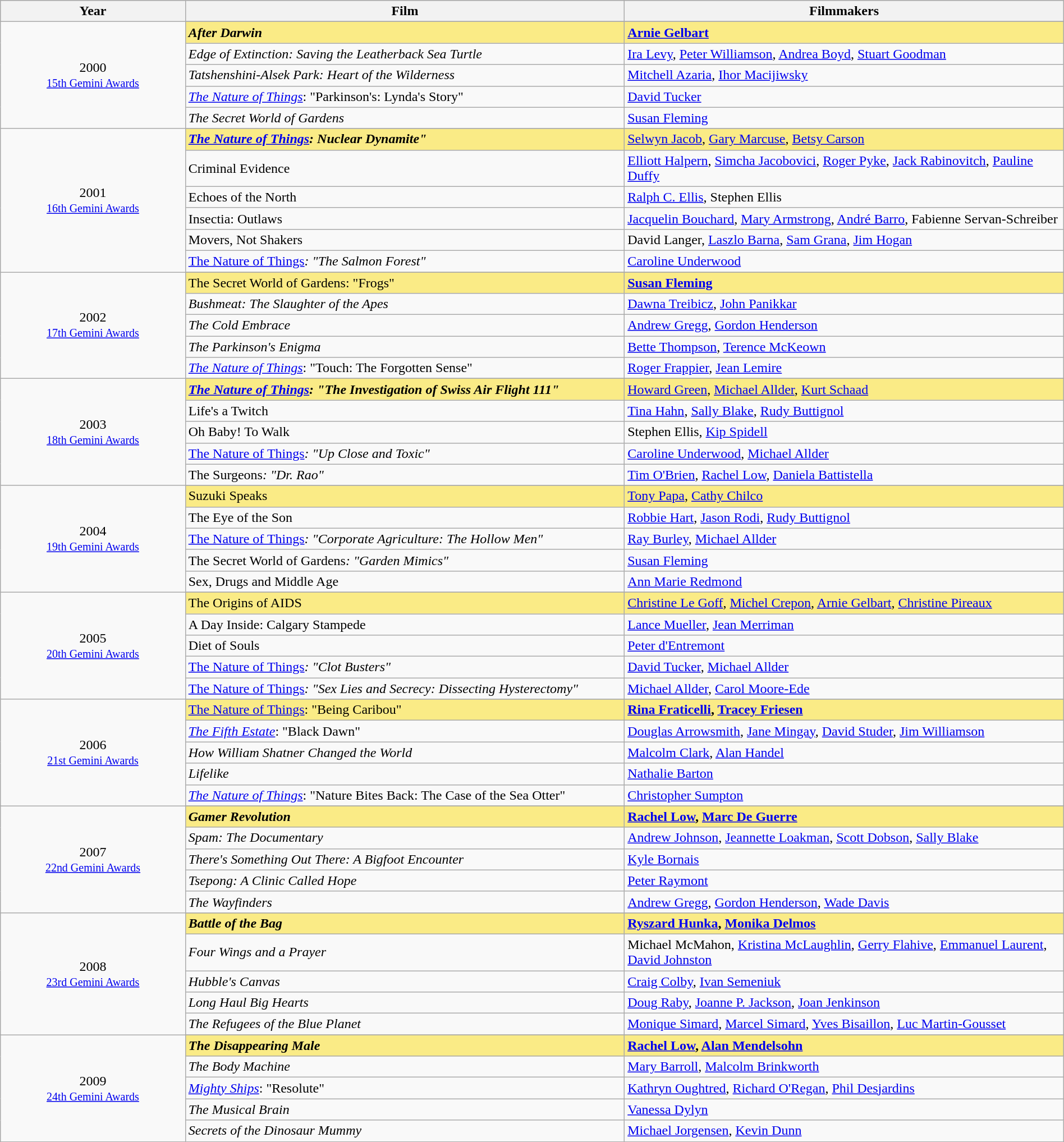<table class="wikitable" style="width:100%;">
<tr style="background:#bebebe;">
<th style="width:8%;">Year</th>
<th style="width:19%;">Film</th>
<th style="width:19%;">Filmmakers</th>
</tr>
<tr>
<td rowspan="6" align="center">2000 <br> <small><a href='#'>15th Gemini Awards</a></small></td>
</tr>
<tr style="background:#FAEB86;">
<td><strong><em>After Darwin</em></strong></td>
<td><strong><a href='#'>Arnie Gelbart</a></strong></td>
</tr>
<tr>
<td><em>Edge of Extinction: Saving the Leatherback Sea Turtle</em></td>
<td><a href='#'>Ira Levy</a>, <a href='#'>Peter Williamson</a>, <a href='#'>Andrea Boyd</a>, <a href='#'>Stuart Goodman</a></td>
</tr>
<tr>
<td><em>Tatshenshini-Alsek Park: Heart of the Wilderness</em></td>
<td><a href='#'>Mitchell Azaria</a>, <a href='#'>Ihor Macijiwsky</a></td>
</tr>
<tr>
<td><em><a href='#'>The Nature of Things</a></em>: "Parkinson's: Lynda's Story"</td>
<td><a href='#'>David Tucker</a></td>
</tr>
<tr>
<td><em>The Secret World of Gardens</em></td>
<td><a href='#'>Susan Fleming</a></td>
</tr>
<tr>
<td rowspan="7" align="center">2001 <br> <small><a href='#'>16th Gemini Awards</a></small></td>
</tr>
<tr style="background:#FAEB86;">
<td><strong><em><a href='#'>The Nature of Things</a><em>: Nuclear Dynamite"<strong></td>
<td></strong><a href='#'>Selwyn Jacob</a>, <a href='#'>Gary Marcuse</a>, <a href='#'>Betsy Carson</a><strong></td>
</tr>
<tr>
<td></em>Criminal Evidence<em></td>
<td><a href='#'>Elliott Halpern</a>, <a href='#'>Simcha Jacobovici</a>, <a href='#'>Roger Pyke</a>, <a href='#'>Jack Rabinovitch</a>, <a href='#'>Pauline Duffy</a></td>
</tr>
<tr>
<td></em>Echoes of the North<em></td>
<td><a href='#'>Ralph C. Ellis</a>, Stephen Ellis</td>
</tr>
<tr>
<td></em>Insectia: Outlaws<em></td>
<td><a href='#'>Jacquelin Bouchard</a>, <a href='#'>Mary Armstrong</a>, <a href='#'>André Barro</a>, Fabienne Servan-Schreiber</td>
</tr>
<tr>
<td></em>Movers, Not Shakers<em></td>
<td>David Langer, <a href='#'>Laszlo Barna</a>, <a href='#'>Sam Grana</a>, <a href='#'>Jim Hogan</a></td>
</tr>
<tr>
<td></em><a href='#'>The Nature of Things</a><em>: "The Salmon Forest"</td>
<td><a href='#'>Caroline Underwood</a></td>
</tr>
<tr>
<td rowspan="6" align="center">2002 <br> <small><a href='#'>17th Gemini Awards</a></small></td>
</tr>
<tr style="background:#FAEB86;">
<td></em></strong>The Secret World of Gardens</em>: "Frogs"</strong></td>
<td><strong><a href='#'>Susan Fleming</a></strong></td>
</tr>
<tr>
<td><em>Bushmeat: The Slaughter of the Apes</em></td>
<td><a href='#'>Dawna Treibicz</a>, <a href='#'>John Panikkar</a></td>
</tr>
<tr>
<td><em>The Cold Embrace</em></td>
<td><a href='#'>Andrew Gregg</a>, <a href='#'>Gordon Henderson</a></td>
</tr>
<tr>
<td><em>The Parkinson's Enigma</em></td>
<td><a href='#'>Bette Thompson</a>, <a href='#'>Terence McKeown</a></td>
</tr>
<tr>
<td><em><a href='#'>The Nature of Things</a></em>: "Touch: The Forgotten Sense"</td>
<td><a href='#'>Roger Frappier</a>, <a href='#'>Jean Lemire</a></td>
</tr>
<tr>
<td rowspan="6" align="center">2003 <br> <small><a href='#'>18th Gemini Awards</a></small></td>
</tr>
<tr style="background:#FAEB86;">
<td><strong><em><a href='#'>The Nature of Things</a><em>: "The Investigation of Swiss Air Flight 111"<strong></td>
<td></strong><a href='#'>Howard Green</a>, <a href='#'>Michael Allder</a>, <a href='#'>Kurt Schaad</a><strong></td>
</tr>
<tr>
<td></em>Life's a Twitch<em></td>
<td><a href='#'>Tina Hahn</a>, <a href='#'>Sally Blake</a>, <a href='#'>Rudy Buttignol</a></td>
</tr>
<tr>
<td></em>Oh Baby! To Walk<em></td>
<td>Stephen Ellis, <a href='#'>Kip Spidell</a></td>
</tr>
<tr>
<td></em><a href='#'>The Nature of Things</a><em>: "Up Close and Toxic"</td>
<td><a href='#'>Caroline Underwood</a>, <a href='#'>Michael Allder</a></td>
</tr>
<tr>
<td></em>The Surgeons<em>: "Dr. Rao"</td>
<td><a href='#'>Tim O'Brien</a>, <a href='#'>Rachel Low</a>, <a href='#'>Daniela Battistella</a></td>
</tr>
<tr>
<td rowspan="6" align="center">2004 <br> <small><a href='#'>19th Gemini Awards</a></small></td>
</tr>
<tr style="background:#FAEB86;">
<td></em></strong>Suzuki Speaks<strong><em></td>
<td></strong><a href='#'>Tony Papa</a>, <a href='#'>Cathy Chilco</a><strong></td>
</tr>
<tr>
<td></em>The Eye of the Son<em></td>
<td><a href='#'>Robbie Hart</a>, <a href='#'>Jason Rodi</a>, <a href='#'>Rudy Buttignol</a></td>
</tr>
<tr>
<td></em><a href='#'>The Nature of Things</a><em>: "Corporate Agriculture: The Hollow Men"</td>
<td><a href='#'>Ray Burley</a>, <a href='#'>Michael Allder</a></td>
</tr>
<tr>
<td></em>The Secret World of Gardens<em>: "Garden Mimics"</td>
<td><a href='#'>Susan Fleming</a></td>
</tr>
<tr>
<td></em>Sex, Drugs and Middle Age<em></td>
<td><a href='#'>Ann Marie Redmond</a></td>
</tr>
<tr>
<td rowspan="6" align="center">2005 <br> <small><a href='#'>20th Gemini Awards</a></small></td>
</tr>
<tr style="background:#FAEB86;">
<td></em></strong>The Origins of AIDS<strong><em></td>
<td></strong><a href='#'>Christine Le Goff</a>, <a href='#'>Michel Crepon</a>, <a href='#'>Arnie Gelbart</a>, <a href='#'>Christine Pireaux</a><strong></td>
</tr>
<tr>
<td></em>A Day Inside: Calgary Stampede<em></td>
<td><a href='#'>Lance Mueller</a>, <a href='#'>Jean Merriman</a></td>
</tr>
<tr>
<td></em>Diet of Souls<em></td>
<td><a href='#'>Peter d'Entremont</a></td>
</tr>
<tr>
<td></em><a href='#'>The Nature of Things</a><em>: "Clot Busters"</td>
<td><a href='#'>David Tucker</a>, <a href='#'>Michael Allder</a></td>
</tr>
<tr>
<td></em><a href='#'>The Nature of Things</a><em>: "Sex Lies and Secrecy: Dissecting Hysterectomy"</td>
<td><a href='#'>Michael Allder</a>, <a href='#'>Carol Moore-Ede</a></td>
</tr>
<tr>
<td rowspan="6" align="center">2006 <br> <small><a href='#'>21st Gemini Awards</a></small></td>
</tr>
<tr style="background:#FAEB86;">
<td></em></strong><a href='#'>The Nature of Things</a></em>: "Being Caribou"</strong></td>
<td><strong><a href='#'>Rina Fraticelli</a>, <a href='#'>Tracey Friesen</a></strong></td>
</tr>
<tr>
<td><em><a href='#'>The Fifth Estate</a></em>: "Black Dawn"</td>
<td><a href='#'>Douglas Arrowsmith</a>, <a href='#'>Jane Mingay</a>, <a href='#'>David Studer</a>, <a href='#'>Jim Williamson</a></td>
</tr>
<tr>
<td><em>How William Shatner Changed the World</em></td>
<td><a href='#'>Malcolm Clark</a>, <a href='#'>Alan Handel</a></td>
</tr>
<tr>
<td><em>Lifelike</em></td>
<td><a href='#'>Nathalie Barton</a></td>
</tr>
<tr>
<td><em><a href='#'>The Nature of Things</a></em>: "Nature Bites Back: The Case of the Sea Otter"</td>
<td><a href='#'>Christopher Sumpton</a></td>
</tr>
<tr>
<td rowspan="6" align="center">2007 <br> <small><a href='#'>22nd Gemini Awards</a></small></td>
</tr>
<tr style="background:#FAEB86;">
<td><strong><em>Gamer Revolution</em></strong></td>
<td><strong><a href='#'>Rachel Low</a>, <a href='#'>Marc De Guerre</a></strong></td>
</tr>
<tr>
<td><em>Spam: The Documentary</em></td>
<td><a href='#'>Andrew Johnson</a>, <a href='#'>Jeannette Loakman</a>, <a href='#'>Scott Dobson</a>, <a href='#'>Sally Blake</a></td>
</tr>
<tr>
<td><em>There's Something Out There: A Bigfoot Encounter</em></td>
<td><a href='#'>Kyle Bornais</a></td>
</tr>
<tr>
<td><em>Tsepong: A Clinic Called Hope</em></td>
<td><a href='#'>Peter Raymont</a></td>
</tr>
<tr>
<td><em>The Wayfinders</em></td>
<td><a href='#'>Andrew Gregg</a>, <a href='#'>Gordon Henderson</a>, <a href='#'>Wade Davis</a></td>
</tr>
<tr>
<td rowspan="6" align="center">2008 <br> <small><a href='#'>23rd Gemini Awards</a></small></td>
</tr>
<tr style="background:#FAEB86;">
<td><strong><em>Battle of the Bag</em></strong></td>
<td><strong><a href='#'>Ryszard Hunka</a>, <a href='#'>Monika Delmos</a></strong></td>
</tr>
<tr>
<td><em>Four Wings and a Prayer</em></td>
<td>Michael McMahon, <a href='#'>Kristina McLaughlin</a>, <a href='#'>Gerry Flahive</a>, <a href='#'>Emmanuel Laurent</a>, <a href='#'>David Johnston</a></td>
</tr>
<tr>
<td><em>Hubble's Canvas</em></td>
<td><a href='#'>Craig Colby</a>, <a href='#'>Ivan Semeniuk</a></td>
</tr>
<tr>
<td><em>Long Haul Big Hearts</em></td>
<td><a href='#'>Doug Raby</a>, <a href='#'>Joanne P. Jackson</a>, <a href='#'>Joan Jenkinson</a></td>
</tr>
<tr>
<td><em>The Refugees of the Blue Planet</em></td>
<td><a href='#'>Monique Simard</a>, <a href='#'>Marcel Simard</a>, <a href='#'>Yves Bisaillon</a>, <a href='#'>Luc Martin-Gousset</a></td>
</tr>
<tr>
<td rowspan="6" align="center">2009 <br> <small><a href='#'>24th Gemini Awards</a></small></td>
</tr>
<tr style="background:#FAEB86;">
<td><strong><em>The Disappearing Male</em></strong></td>
<td><strong><a href='#'>Rachel Low</a>, <a href='#'>Alan Mendelsohn</a></strong></td>
</tr>
<tr>
<td><em>The Body Machine</em></td>
<td><a href='#'>Mary Barroll</a>, <a href='#'>Malcolm Brinkworth</a></td>
</tr>
<tr>
<td><em><a href='#'>Mighty Ships</a></em>: "Resolute"</td>
<td><a href='#'>Kathryn Oughtred</a>, <a href='#'>Richard O'Regan</a>, <a href='#'>Phil Desjardins</a></td>
</tr>
<tr>
<td><em>The Musical Brain</em></td>
<td><a href='#'>Vanessa Dylyn</a></td>
</tr>
<tr>
<td><em>Secrets of the Dinosaur Mummy</em></td>
<td><a href='#'>Michael Jorgensen</a>, <a href='#'>Kevin Dunn</a></td>
</tr>
</table>
